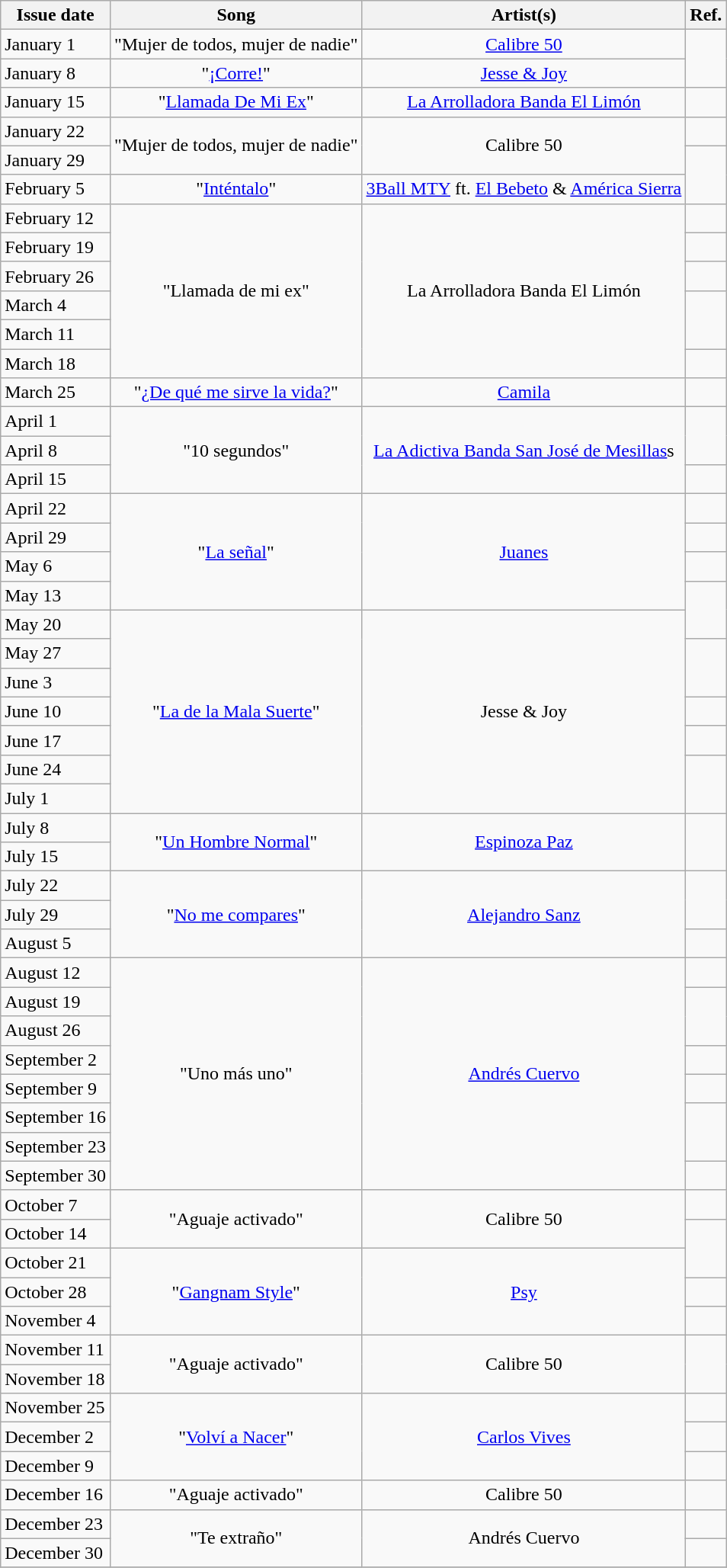<table class="wikitable">
<tr>
<th>Issue date</th>
<th>Song</th>
<th>Artist(s)</th>
<th>Ref.</th>
</tr>
<tr>
<td>January 1</td>
<td style="text-align: center;">"Mujer de todos, mujer de nadie"</td>
<td style="text-align: center;"><a href='#'>Calibre 50</a></td>
<td style="text-align: center;" rowspan="2"></td>
</tr>
<tr>
<td>January 8</td>
<td style="text-align: center;">"<a href='#'>¡Corre!</a>"</td>
<td style="text-align: center;"><a href='#'>Jesse & Joy</a></td>
</tr>
<tr>
<td>January 15</td>
<td style="text-align: center;">"<a href='#'>Llamada De Mi Ex</a>"</td>
<td style="text-align: center;"><a href='#'>La Arrolladora Banda El Limón</a></td>
<td style="text-align: center;"></td>
</tr>
<tr>
<td>January 22</td>
<td style="text-align: center;" rowspan="2">"Mujer de todos, mujer de nadie"</td>
<td style="text-align: center;" rowspan="2">Calibre 50</td>
<td style="text-align: center;"></td>
</tr>
<tr>
<td>January 29</td>
<td style="text-align: center;" rowspan="2"></td>
</tr>
<tr>
<td>February 5</td>
<td style="text-align: center;">"<a href='#'>Inténtalo</a>"</td>
<td style="text-align: center;"><a href='#'>3Ball MTY</a> ft. <a href='#'>El Bebeto</a> & <a href='#'>América Sierra</a></td>
</tr>
<tr>
<td>February 12</td>
<td style="text-align: center;" rowspan="6">"Llamada de mi ex"</td>
<td style="text-align: center;" rowspan="6">La Arrolladora Banda El Limón</td>
<td style="text-align: center;"></td>
</tr>
<tr>
<td>February 19</td>
<td style="text-align: center;"></td>
</tr>
<tr>
<td>February 26</td>
<td style="text-align: center;"></td>
</tr>
<tr>
<td>March 4</td>
<td style="text-align: center;" rowspan="2"></td>
</tr>
<tr>
<td>March 11</td>
</tr>
<tr>
<td>March 18</td>
<td style="text-align: center;"></td>
</tr>
<tr>
<td>March 25</td>
<td style="text-align: center;" rowspan="1">"<a href='#'>¿De qué me sirve la vida?</a>"</td>
<td style="text-align: center;" rowspan="1"><a href='#'>Camila</a></td>
<td style="text-align: center;"></td>
</tr>
<tr>
<td>April 1</td>
<td style="text-align: center;" rowspan="3">"10 segundos"</td>
<td style="text-align: center;" rowspan="3"><a href='#'>La Adictiva Banda San José de Mesillas</a>s</td>
<td style="text-align: center;" rowspan="2"></td>
</tr>
<tr>
<td>April 8</td>
</tr>
<tr>
<td>April 15</td>
<td style="text-align: center;"></td>
</tr>
<tr>
<td>April 22</td>
<td style="text-align: center;" rowspan="4">"<a href='#'>La señal</a>"</td>
<td style="text-align: center;" rowspan="4"><a href='#'>Juanes</a></td>
<td style="text-align: center;"></td>
</tr>
<tr>
<td>April 29</td>
<td style="text-align: center;"></td>
</tr>
<tr>
<td>May 6</td>
<td style="text-align: center;"></td>
</tr>
<tr>
<td>May 13</td>
<td style="text-align: center;" rowspan="2"></td>
</tr>
<tr>
<td>May 20</td>
<td style="text-align: center;" rowspan="7">"<a href='#'>La de la Mala Suerte</a>"</td>
<td style="text-align: center;" rowspan="7">Jesse & Joy</td>
</tr>
<tr>
<td>May 27</td>
<td style="text-align: center;" rowspan="2"></td>
</tr>
<tr>
<td>June 3</td>
</tr>
<tr>
<td>June 10</td>
<td style="text-align: center;"></td>
</tr>
<tr>
<td>June 17</td>
<td style="text-align: center;"></td>
</tr>
<tr>
<td>June 24</td>
<td style="text-align: center;" rowspan="2"></td>
</tr>
<tr>
<td>July 1</td>
</tr>
<tr>
<td>July 8</td>
<td style="text-align: center;" rowspan="2">"<a href='#'>Un Hombre Normal</a>"</td>
<td style="text-align: center;" rowspan="2"><a href='#'>Espinoza Paz</a></td>
<td style="text-align: center;" rowspan="2"></td>
</tr>
<tr>
<td>July 15</td>
</tr>
<tr>
<td>July 22</td>
<td style="text-align: center;" rowspan="3">"<a href='#'>No me compares</a>"</td>
<td style="text-align: center;" rowspan="3"><a href='#'>Alejandro Sanz</a></td>
<td style="text-align: center;" rowspan="2"></td>
</tr>
<tr>
<td>July 29</td>
</tr>
<tr>
<td>August 5</td>
<td style="text-align: center;"></td>
</tr>
<tr>
<td>August 12</td>
<td style="text-align: center;" rowspan="8">"Uno más uno"</td>
<td style="text-align: center;" rowspan="8"><a href='#'>Andrés Cuervo</a></td>
<td style="text-align: center;" rowspan="1"></td>
</tr>
<tr>
<td>August 19</td>
<td style="text-align: center;" rowspan="2"></td>
</tr>
<tr>
<td>August 26</td>
</tr>
<tr>
<td>September 2</td>
<td style="text-align: center;"></td>
</tr>
<tr>
<td>September 9</td>
<td style="text-align: center;"></td>
</tr>
<tr>
<td>September 16</td>
<td style="text-align: center;" rowspan="2"></td>
</tr>
<tr>
<td>September 23</td>
</tr>
<tr>
<td>September 30</td>
<td style="text-align: center;"></td>
</tr>
<tr>
<td>October 7</td>
<td style="text-align: center;" rowspan="2">"Aguaje activado"</td>
<td style="text-align: center;" rowspan="2">Calibre 50</td>
<td style="text-align: center;"></td>
</tr>
<tr>
<td>October 14</td>
<td style="text-align: center;" rowspan="2"></td>
</tr>
<tr>
<td>October 21</td>
<td style="text-align: center;" rowspan="3">"<a href='#'>Gangnam Style</a>"</td>
<td style="text-align: center;" rowspan="3"><a href='#'>Psy</a></td>
</tr>
<tr>
<td>October 28</td>
<td style="text-align: center;"></td>
</tr>
<tr>
<td>November 4</td>
<td style="text-align: center;"></td>
</tr>
<tr>
<td>November 11</td>
<td style="text-align: center;" rowspan="2">"Aguaje activado"</td>
<td style="text-align: center;" rowspan="2">Calibre 50</td>
<td style="text-align: center;" rowspan="2"></td>
</tr>
<tr>
<td>November 18</td>
</tr>
<tr>
<td>November 25</td>
<td style="text-align: center;" rowspan="3">"<a href='#'>Volví a Nacer</a>"</td>
<td style="text-align: center;" rowspan="3"><a href='#'>Carlos Vives</a></td>
<td style="text-align: center;"></td>
</tr>
<tr>
<td>December 2</td>
<td style="text-align: center;"></td>
</tr>
<tr>
<td>December 9</td>
<td style="text-align: center;"></td>
</tr>
<tr>
<td>December 16</td>
<td style="text-align: center;" rowspan="1">"Aguaje activado"</td>
<td style="text-align: center;" rowspan="1">Calibre 50</td>
<td style="text-align: center;"></td>
</tr>
<tr>
<td>December 23</td>
<td style="text-align: center;" rowspan="2">"Te extraño"</td>
<td style="text-align: center;" rowspan="2">Andrés Cuervo</td>
<td style="text-align: center;"></td>
</tr>
<tr>
<td>December 30</td>
<td style="text-align: center;"></td>
</tr>
<tr>
</tr>
</table>
